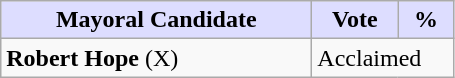<table class="wikitable">
<tr>
<th style="background:#ddf; width:200px;">Mayoral Candidate</th>
<th style="background:#ddf; width:50px;">Vote</th>
<th style="background:#ddf; width:30px;">%</th>
</tr>
<tr>
<td><strong>Robert Hope</strong> (X)</td>
<td colspan="2">Acclaimed</td>
</tr>
</table>
